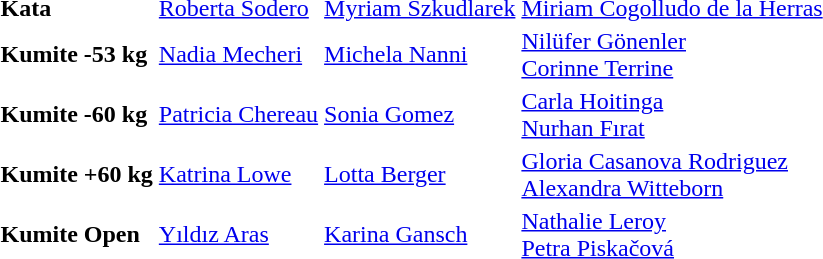<table>
<tr>
<td><strong>Kata</strong></td>
<td> <a href='#'>Roberta Sodero</a></td>
<td> <a href='#'>Myriam Szkudlarek</a></td>
<td> <a href='#'>Miriam Cogolludo de la Herras</a></td>
</tr>
<tr>
<td><strong>Kumite -53 kg</strong></td>
<td> <a href='#'>Nadia Mecheri</a></td>
<td> <a href='#'>Michela Nanni</a></td>
<td> <a href='#'>Nilüfer Gönenler</a> <br>  <a href='#'>Corinne Terrine</a></td>
</tr>
<tr>
<td><strong>Kumite -60 kg</strong></td>
<td> <a href='#'>Patricia Chereau</a></td>
<td> <a href='#'>Sonia Gomez</a></td>
<td> <a href='#'>Carla Hoitinga</a> <br>  <a href='#'>Nurhan Fırat</a></td>
</tr>
<tr>
<td><strong>Kumite +60 kg</strong></td>
<td> <a href='#'>Katrina Lowe</a></td>
<td> <a href='#'>Lotta Berger</a></td>
<td> <a href='#'>Gloria Casanova Rodriguez</a> <br>  <a href='#'>Alexandra Witteborn</a></td>
</tr>
<tr>
<td><strong>Kumite Open</strong></td>
<td> <a href='#'>Yıldız Aras</a></td>
<td> <a href='#'>Karina Gansch</a></td>
<td> <a href='#'>Nathalie Leroy</a> <br>  <a href='#'>Petra Piskačová</a></td>
</tr>
</table>
